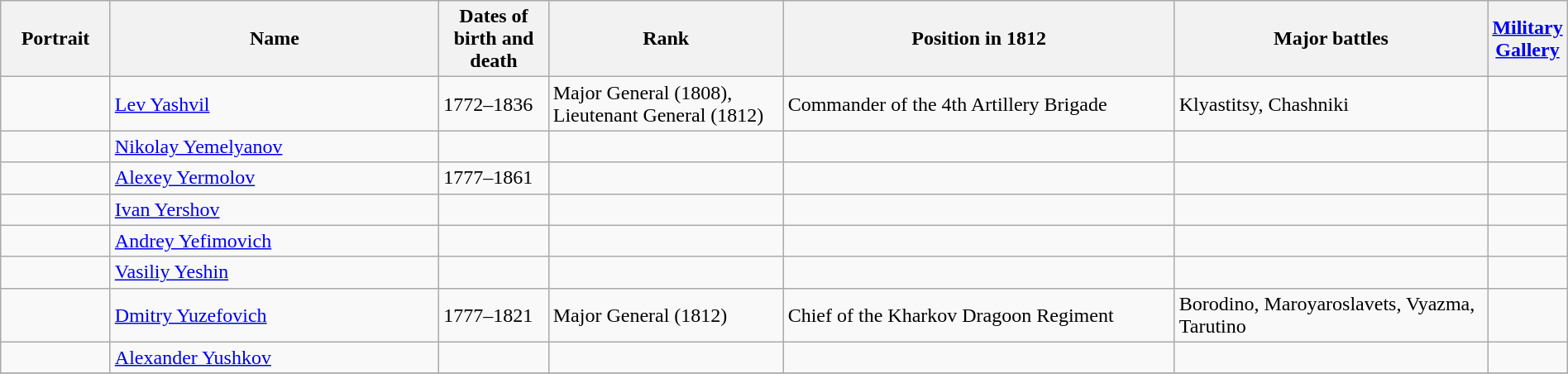<table width=100% class="wikitable">
<tr>
<th width=7%>Portrait</th>
<th width=21%>Name</th>
<th width=7%>Dates of birth and death</th>
<th width=15%>Rank</th>
<th width=25%>Position in 1812</th>
<th width=20%>Major battles</th>
<th width=5%><a href='#'>Military Gallery</a></th>
</tr>
<tr>
<td></td>
<td><a href='#'>Lev Yashvil</a></td>
<td>1772–1836</td>
<td>Major General (1808), Lieutenant General (1812)</td>
<td>Commander of the 4th Artillery Brigade</td>
<td>Klyastitsy, Chashniki</td>
<td></td>
</tr>
<tr>
<td></td>
<td><a href='#'>Nikolay Yemelyanov</a></td>
<td></td>
<td></td>
<td></td>
<td></td>
<td></td>
</tr>
<tr>
<td></td>
<td><a href='#'>Alexey Yermolov</a></td>
<td>1777–1861</td>
<td></td>
<td></td>
<td></td>
<td></td>
</tr>
<tr>
<td></td>
<td><a href='#'>Ivan Yershov</a></td>
<td></td>
<td></td>
<td></td>
<td></td>
<td></td>
</tr>
<tr>
<td></td>
<td><a href='#'>Andrey Yefimovich</a></td>
<td></td>
<td></td>
<td></td>
<td></td>
<td></td>
</tr>
<tr>
<td></td>
<td><a href='#'>Vasiliy Yeshin</a></td>
<td></td>
<td></td>
<td></td>
<td></td>
<td></td>
</tr>
<tr>
<td></td>
<td><a href='#'>Dmitry Yuzefovich</a></td>
<td>1777–1821</td>
<td>Major General (1812)</td>
<td>Chief of the Kharkov Dragoon Regiment</td>
<td>Borodino, Maroyaroslavets, Vyazma, Tarutino</td>
<td></td>
</tr>
<tr>
<td></td>
<td><a href='#'>Alexander Yushkov</a></td>
<td></td>
<td></td>
<td></td>
<td></td>
<td></td>
</tr>
<tr>
</tr>
</table>
